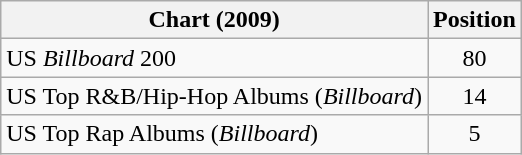<table class="wikitable sortable plainrowheaders">
<tr>
<th>Chart (2009)</th>
<th>Position</th>
</tr>
<tr>
<td>US <em>Billboard</em> 200</td>
<td style="text-align:center;">80</td>
</tr>
<tr>
<td>US Top R&B/Hip-Hop Albums (<em>Billboard</em>)</td>
<td style="text-align:center;">14</td>
</tr>
<tr>
<td>US Top Rap Albums (<em>Billboard</em>)</td>
<td style="text-align:center;">5</td>
</tr>
</table>
